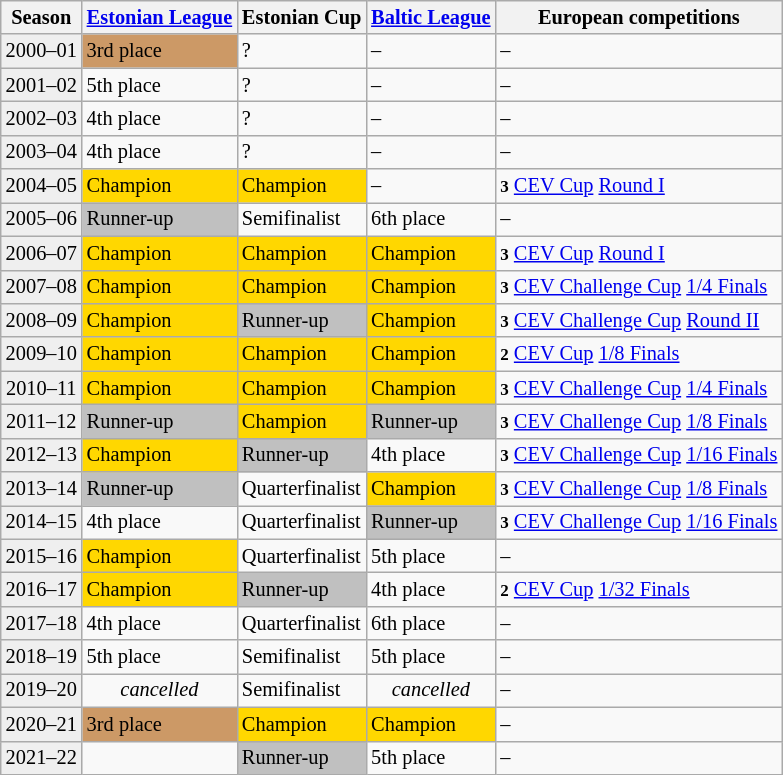<table class="wikitable" style="font-size:85%; text-align:center">
<tr>
<th>Season</th>
<th><a href='#'>Estonian League</a></th>
<th>Estonian Cup</th>
<th><a href='#'>Baltic League</a></th>
<th>European competitions</th>
</tr>
<tr>
<td bgcolor=#efefef>2000–01</td>
<td align=left bgcolor=#cc9966>3rd place</td>
<td align=left>?</td>
<td align=left>–</td>
<td align=left>–</td>
</tr>
<tr>
<td bgcolor=#efefef>2001–02</td>
<td align=left>5th place</td>
<td align=left>?</td>
<td align=left>–</td>
<td align=left>–</td>
</tr>
<tr>
<td bgcolor=#efefef>2002–03</td>
<td align=left>4th place</td>
<td align=left>?</td>
<td align=left>–</td>
<td align=left>–</td>
</tr>
<tr>
<td bgcolor=#efefef>2003–04</td>
<td align=left>4th place</td>
<td align=left>?</td>
<td align=left>–</td>
<td align=left>–</td>
</tr>
<tr>
<td bgcolor=#efefef>2004–05</td>
<td align=left bgcolor=gold>Champion</td>
<td align=left bgcolor=gold>Champion</td>
<td align=left>–</td>
<td align=left><small><strong>3</strong></small> <a href='#'>CEV Cup</a> <a href='#'>Round I</a></td>
</tr>
<tr>
<td bgcolor=#efefef>2005–06</td>
<td align=left bgcolor=silver>Runner-up</td>
<td align=left>Semifinalist</td>
<td align=left>6th place</td>
<td align=left>–</td>
</tr>
<tr>
<td bgcolor=#efefef>2006–07</td>
<td align=left bgcolor=gold>Champion</td>
<td align=left bgcolor=gold>Champion</td>
<td align=left bgcolor=gold>Champion</td>
<td align=left><small><strong>3</strong></small> <a href='#'>CEV Cup</a> <a href='#'>Round I</a></td>
</tr>
<tr>
<td bgcolor=#efefef>2007–08</td>
<td align=left bgcolor=gold>Champion</td>
<td align=left bgcolor=gold>Champion</td>
<td align=left bgcolor=gold>Champion</td>
<td align=left><small><strong>3</strong></small> <a href='#'>CEV Challenge Cup</a> <a href='#'>1/4 Finals</a></td>
</tr>
<tr>
<td bgcolor=#efefef>2008–09</td>
<td align=left bgcolor=gold>Champion</td>
<td align=left bgcolor=silver>Runner-up</td>
<td align=left bgcolor=gold>Champion</td>
<td align=left><small><strong>3</strong></small> <a href='#'>CEV Challenge Cup</a> <a href='#'>Round II</a></td>
</tr>
<tr>
<td bgcolor=#efefef>2009–10</td>
<td align=left bgcolor=gold>Champion</td>
<td align=left bgcolor=gold>Champion</td>
<td align=left bgcolor=gold>Champion</td>
<td align=left><small><strong>2</strong></small> <a href='#'>CEV Cup</a> <a href='#'>1/8 Finals</a></td>
</tr>
<tr>
<td bgcolor=#efefef>2010–11</td>
<td align=left bgcolor=gold>Champion</td>
<td align=left bgcolor=gold>Champion</td>
<td align=left bgcolor=gold>Champion</td>
<td align=left><small><strong>3</strong></small> <a href='#'>CEV Challenge Cup</a> <a href='#'>1/4 Finals</a></td>
</tr>
<tr>
<td bgcolor=#efefef>2011–12</td>
<td align=left bgcolor=silver>Runner-up</td>
<td align=left bgcolor=gold>Champion</td>
<td align=left bgcolor=silver>Runner-up</td>
<td align=left><small><strong>3</strong></small> <a href='#'>CEV Challenge Cup</a> <a href='#'>1/8 Finals</a></td>
</tr>
<tr>
<td bgcolor=#efefef>2012–13</td>
<td align=left bgcolor=gold>Champion</td>
<td align=left bgcolor=silver>Runner-up</td>
<td align=left>4th place</td>
<td align=left><small><strong>3</strong></small> <a href='#'>CEV Challenge Cup</a> <a href='#'>1/16 Finals</a></td>
</tr>
<tr>
<td bgcolor=#efefef>2013–14</td>
<td align=left bgcolor=silver>Runner-up</td>
<td align=left>Quarterfinalist</td>
<td align=left bgcolor=gold>Champion</td>
<td align=left><small><strong>3</strong></small> <a href='#'>CEV Challenge Cup</a> <a href='#'>1/8 Finals</a></td>
</tr>
<tr>
<td bgcolor=#efefef>2014–15</td>
<td align=left>4th place</td>
<td align=left>Quarterfinalist</td>
<td align=left bgcolor=silver>Runner-up</td>
<td align=left><small><strong>3</strong></small> <a href='#'>CEV Challenge Cup</a> <a href='#'>1/16 Finals</a></td>
</tr>
<tr>
<td bgcolor=#efefef>2015–16</td>
<td align=left bgcolor=gold>Champion</td>
<td align=left>Quarterfinalist</td>
<td align=left>5th place</td>
<td align=left>–</td>
</tr>
<tr>
<td bgcolor=#efefef>2016–17</td>
<td align=left bgcolor=gold>Champion</td>
<td align=left bgcolor=silver>Runner-up</td>
<td align=left>4th place</td>
<td align=left><small><strong>2</strong></small> <a href='#'>CEV Cup</a> <a href='#'>1/32 Finals</a></td>
</tr>
<tr>
<td bgcolor=#efefef>2017–18</td>
<td align=left>4th place</td>
<td align=left>Quarterfinalist</td>
<td align=left>6th place</td>
<td align=left>–</td>
</tr>
<tr>
<td bgcolor=#efefef>2018–19</td>
<td align=left>5th place</td>
<td align=left>Semifinalist</td>
<td align=left>5th place</td>
<td align=left>–</td>
</tr>
<tr>
<td bgcolor=#efefef>2019–20</td>
<td><em>cancelled</em></td>
<td align=left>Semifinalist</td>
<td><em>cancelled</em></td>
<td align=left>–</td>
</tr>
<tr>
<td bgcolor=#efefef>2020–21</td>
<td align=left bgcolor=#cc9966>3rd place</td>
<td align=left bgcolor=gold>Champion</td>
<td align=left bgcolor=gold>Champion</td>
<td align=left>–</td>
</tr>
<tr>
<td bgcolor=#efefef>2021–22</td>
<td></td>
<td align=left bgcolor=silver>Runner-up</td>
<td align=left>5th place</td>
<td align=left>–</td>
</tr>
</table>
